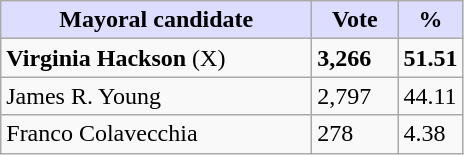<table class="wikitable">
<tr>
<th style="background:#ddf; width:200px;">Mayoral candidate</th>
<th style="background:#ddf; width:50px;">Vote</th>
<th style="background:#ddf; width:30px;">%</th>
</tr>
<tr>
<td><strong>Virginia Hackson</strong> (X)</td>
<td><strong>3,266</strong></td>
<td><strong>51.51</strong></td>
</tr>
<tr>
<td>James R. Young</td>
<td>2,797</td>
<td>44.11</td>
</tr>
<tr>
<td>Franco Colavecchia</td>
<td>278</td>
<td>4.38</td>
</tr>
</table>
